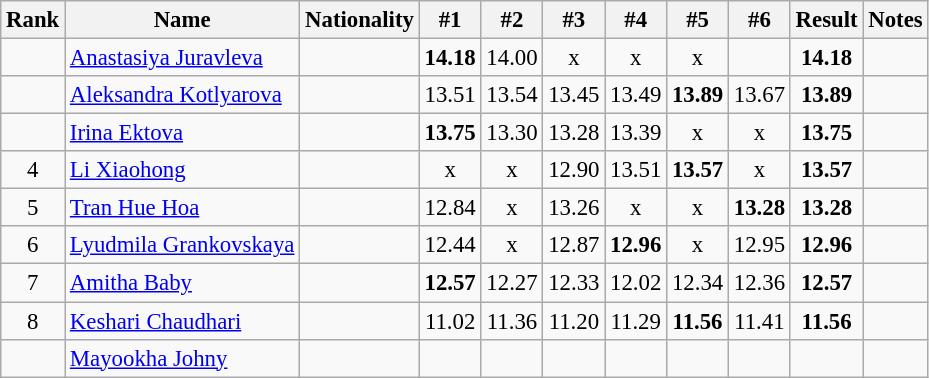<table class="wikitable sortable" style="text-align:center;font-size:95%">
<tr>
<th>Rank</th>
<th>Name</th>
<th>Nationality</th>
<th>#1</th>
<th>#2</th>
<th>#3</th>
<th>#4</th>
<th>#5</th>
<th>#6</th>
<th>Result</th>
<th>Notes</th>
</tr>
<tr>
<td></td>
<td align=left><a href='#'>Anastasiya Juravleva</a></td>
<td align=left></td>
<td><strong>14.18</strong></td>
<td>14.00</td>
<td>x</td>
<td>x</td>
<td>x</td>
<td></td>
<td><strong>14.18</strong></td>
<td></td>
</tr>
<tr>
<td></td>
<td align=left><a href='#'>Aleksandra Kotlyarova</a></td>
<td align=left></td>
<td>13.51</td>
<td>13.54</td>
<td>13.45</td>
<td>13.49</td>
<td><strong>13.89</strong></td>
<td>13.67</td>
<td><strong>13.89</strong></td>
<td></td>
</tr>
<tr>
<td></td>
<td align=left><a href='#'>Irina Ektova</a></td>
<td align=left></td>
<td><strong>13.75</strong></td>
<td>13.30</td>
<td>13.28</td>
<td>13.39</td>
<td>x</td>
<td>x</td>
<td><strong>13.75</strong></td>
<td></td>
</tr>
<tr>
<td>4</td>
<td align=left><a href='#'>Li Xiaohong</a></td>
<td align=left></td>
<td>x</td>
<td>x</td>
<td>12.90</td>
<td>13.51</td>
<td><strong>13.57</strong></td>
<td>x</td>
<td><strong>13.57</strong></td>
<td></td>
</tr>
<tr>
<td>5</td>
<td align=left><a href='#'>Tran Hue Hoa</a></td>
<td align=left></td>
<td>12.84</td>
<td>x</td>
<td>13.26</td>
<td>x</td>
<td>x</td>
<td><strong>13.28</strong></td>
<td><strong>13.28</strong></td>
<td></td>
</tr>
<tr>
<td>6</td>
<td align=left><a href='#'>Lyudmila Grankovskaya</a></td>
<td align=left></td>
<td>12.44</td>
<td>x</td>
<td>12.87</td>
<td><strong>12.96</strong></td>
<td>x</td>
<td>12.95</td>
<td><strong>12.96</strong></td>
<td></td>
</tr>
<tr>
<td>7</td>
<td align=left><a href='#'>Amitha Baby</a></td>
<td align=left></td>
<td><strong>12.57</strong></td>
<td>12.27</td>
<td>12.33</td>
<td>12.02</td>
<td>12.34</td>
<td>12.36</td>
<td><strong>12.57</strong></td>
<td></td>
</tr>
<tr>
<td>8</td>
<td align=left><a href='#'>Keshari Chaudhari</a></td>
<td align=left></td>
<td>11.02</td>
<td>11.36</td>
<td>11.20</td>
<td>11.29</td>
<td><strong>11.56</strong></td>
<td>11.41</td>
<td><strong>11.56</strong></td>
<td></td>
</tr>
<tr>
<td></td>
<td align=left><a href='#'>Mayookha Johny</a></td>
<td align=left></td>
<td></td>
<td></td>
<td></td>
<td></td>
<td></td>
<td></td>
<td><strong></strong></td>
<td></td>
</tr>
</table>
